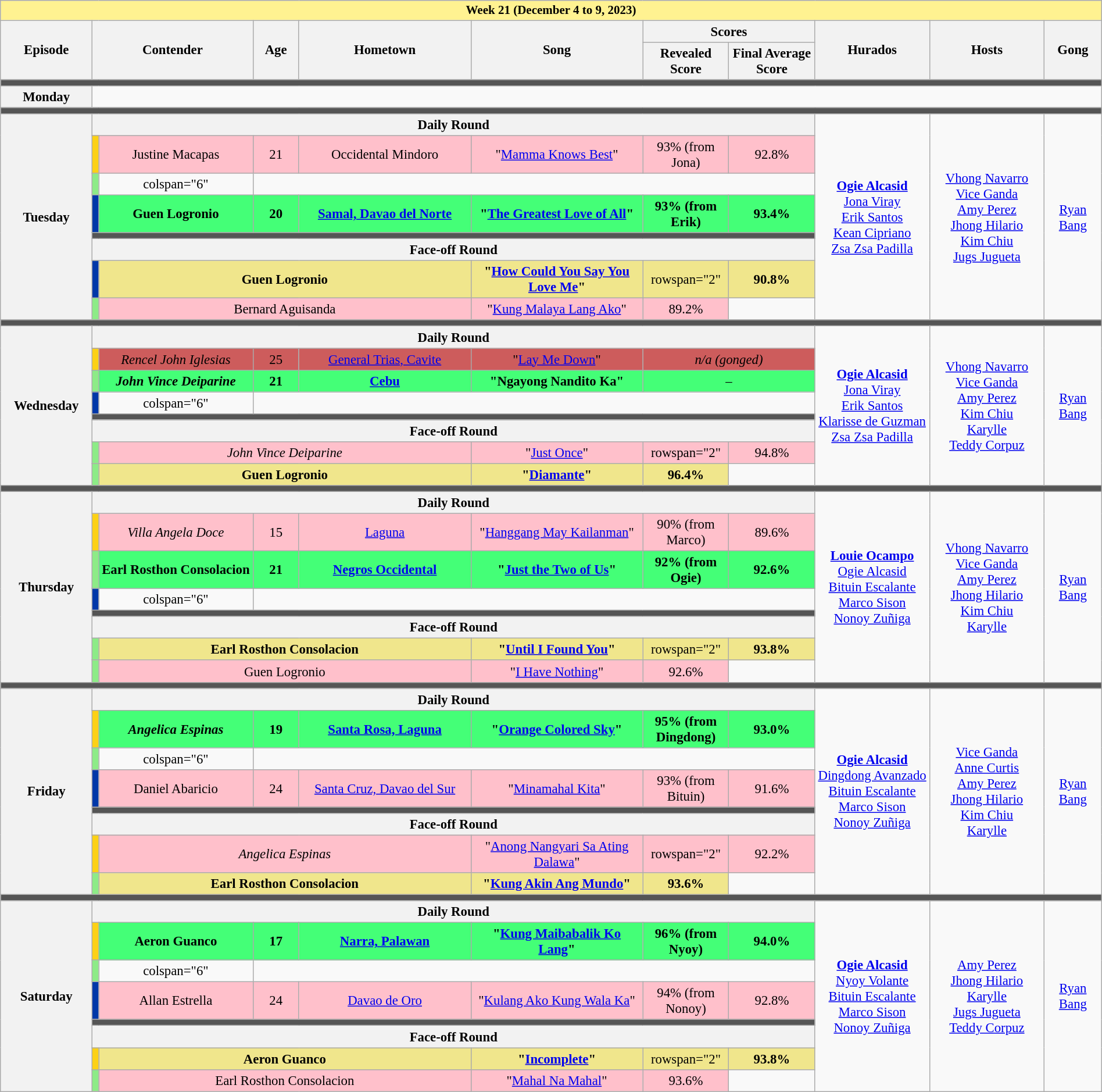<table class="wikitable mw-collapsible mw-collapsed" style="width:100%; text-align:center; font-size:95%;">
<tr>
<th colspan="11" style="background-color:#fff291;font-size:14px">Week 21 (December 4 to 9, 2023)</th>
</tr>
<tr>
<th rowspan="2" width="8%">Episode</th>
<th colspan="2" rowspan="2" width="14%">Contender</th>
<th rowspan="2" width="04%">Age</th>
<th rowspan="2" width="15%">Hometown</th>
<th rowspan="2" width="15%">Song</th>
<th colspan="2">Scores</th>
<th rowspan="2" width="10%">Hurados</th>
<th rowspan="2" width="10%">Hosts</th>
<th rowspan="2" width="05%">Gong</th>
</tr>
<tr>
<th width="7.5%">Revealed Score</th>
<th width="7.5%">Final Average Score</th>
</tr>
<tr>
<td colspan="11" style="background:#555;"></td>
</tr>
<tr>
<th rowspan="1">Monday<br></th>
<td colspan="10"></td>
</tr>
<tr>
<td colspan="11" style="background:#555;"></td>
</tr>
<tr>
<th rowspan="8">Tuesday<br></th>
<th colspan="7">Daily Round</th>
<td rowspan="8"><strong><a href='#'>Ogie Alcasid</a></strong><br><a href='#'>Jona Viray</a><br><a href='#'>Erik Santos</a><br><a href='#'>Kean Cipriano</a><br><a href='#'>Zsa Zsa Padilla</a></td>
<td rowspan="8"><a href='#'>Vhong Navarro</a><br><a href='#'>Vice Ganda</a><br><a href='#'>Amy Perez</a><br><a href='#'>Jhong Hilario</a><br><a href='#'>Kim Chiu</a><br><a href='#'>Jugs Jugueta</a></td>
<td rowspan="8"><a href='#'>Ryan Bang</a></td>
</tr>
<tr style="background:pink" |>
<td style="background:#FCD116"></td>
<td>Justine Macapas</td>
<td>21</td>
<td>Occidental Mindoro</td>
<td>"<a href='#'>Mamma Knows Best</a>"</td>
<td>93% (from Jona)</td>
<td>92.8%</td>
</tr>
<tr>
<td style="background:#8deb87"></td>
<td>colspan="6" </td>
</tr>
<tr style="background:#44ff77" |>
<td style="background:#0038A8"></td>
<td><strong>Guen Logronio</strong></td>
<td><strong>20</strong></td>
<td><strong><a href='#'>Samal, Davao del Norte</a></strong></td>
<td><strong>"<a href='#'>The Greatest Love of All</a>"</strong></td>
<td><strong>93% (from Erik)</strong></td>
<td><strong>93.4%</strong></td>
</tr>
<tr>
<td colspan="7" style="background:#555;"></td>
</tr>
<tr>
<th colspan="7">Face-off Round</th>
</tr>
<tr style="background:khaki" |>
<td style="background:#0038A8"></td>
<td colspan="3"><strong>Guen Logronio</strong></td>
<td><strong>"<a href='#'>How Could You Say You Love Me</a>"</strong></td>
<td>rowspan="2" </td>
<td><strong>90.8%</strong></td>
</tr>
<tr style="background:pink" |>
<td style="background:#8deb87"></td>
<td colspan="3">Bernard Aguisanda</td>
<td>"<a href='#'>Kung Malaya Lang Ako</a>"</td>
<td>89.2%</td>
</tr>
<tr>
<td colspan="11" style="background:#555;"></td>
</tr>
<tr>
<th rowspan="8">Wednesday<br></th>
<th colspan="7">Daily Round</th>
<td rowspan="8"><strong><a href='#'>Ogie Alcasid</a></strong><br><a href='#'>Jona Viray</a><br><a href='#'>Erik Santos</a><br><a href='#'>Klarisse de Guzman</a><br><a href='#'>Zsa Zsa Padilla</a></td>
<td rowspan="8"><a href='#'>Vhong Navarro</a><br><a href='#'>Vice Ganda</a><br><a href='#'>Amy Perez</a><br><a href='#'>Kim Chiu</a><br><a href='#'>Karylle</a><br><a href='#'>Teddy Corpuz</a></td>
<td rowspan="8"><a href='#'>Ryan Bang</a></td>
</tr>
<tr style="background:#CD5C5C"|>
<td style="background:#FCD116"></td>
<td><em>Rencel John Iglesias</em></td>
<td>25</td>
<td><a href='#'>General Trias, Cavite</a></td>
<td>"<a href='#'>Lay Me Down</a>"</td>
<td colspan="2"><em>n/a (gonged)</em></td>
</tr>
<tr style="background:#44ff77" |>
<td style="background:#8deb87"></td>
<td><strong><em>John Vince Deiparine</em></strong></td>
<td><strong>21</strong></td>
<td><strong><a href='#'>Cebu</a></strong></td>
<td><strong>"Ngayong Nandito Ka"</strong></td>
<td colspan="2">–</td>
</tr>
<tr>
<td style="background:#0038A8"></td>
<td>colspan="6" </td>
</tr>
<tr>
<td colspan="7" style="background:#555;"></td>
</tr>
<tr>
<th colspan="7">Face-off Round</th>
</tr>
<tr style="background:pink" |>
<td style="background:#8deb87"></td>
<td colspan="3"><em>John Vince Deiparine</em></td>
<td>"<a href='#'>Just Once</a>"</td>
<td>rowspan="2" </td>
<td>94.8%</td>
</tr>
<tr style="background:khaki" |>
<td style="background:#8deb87"></td>
<td colspan="3"><strong>Guen Logronio</strong></td>
<td><strong>"<a href='#'>Diamante</a>"</strong></td>
<td><strong>96.4%</strong></td>
</tr>
<tr>
<td colspan="11" style="background:#555;"></td>
</tr>
<tr>
<th rowspan="8">Thursday<br></th>
<th colspan="7">Daily Round</th>
<td rowspan="8"><strong><a href='#'>Louie Ocampo</a></strong><br><a href='#'>Ogie Alcasid</a><br><a href='#'>Bituin Escalante</a><br><a href='#'>Marco Sison</a><br><a href='#'>Nonoy Zuñiga</a></td>
<td rowspan="8"><a href='#'>Vhong Navarro</a><br><a href='#'>Vice Ganda</a><br><a href='#'>Amy Perez</a><br><a href='#'>Jhong Hilario</a><br><a href='#'>Kim Chiu</a><br><a href='#'>Karylle</a></td>
<td rowspan="8"><a href='#'>Ryan Bang</a></td>
</tr>
<tr style="background:pink" |>
<td style="background:#FCD116"></td>
<td><em>Villa Angela Doce</em></td>
<td>15</td>
<td><a href='#'>Laguna</a></td>
<td>"<a href='#'>Hanggang May Kailanman</a>"</td>
<td>90% (from Marco)</td>
<td>89.6%</td>
</tr>
<tr style="background:#44ff77" |>
<td style="background:#8deb87"></td>
<td><strong>Earl Rosthon Consolacion</strong></td>
<td><strong>21</strong></td>
<td><strong><a href='#'>Negros Occidental</a></strong></td>
<td><strong>"<a href='#'>Just the Two of Us</a>"</strong></td>
<td><strong>92% (from Ogie)</strong></td>
<td><strong>92.6%</strong></td>
</tr>
<tr>
<td style="background:#0038A8"></td>
<td>colspan="6" </td>
</tr>
<tr>
<td colspan="7" style="background:#555;"></td>
</tr>
<tr>
<th colspan="7">Face-off Round</th>
</tr>
<tr style="background:khaki" |>
<td style="background:#8deb87"></td>
<td colspan="3"><strong>Earl Rosthon Consolacion</strong></td>
<td><strong>"<a href='#'>Until I Found You</a>"</strong></td>
<td>rowspan="2" </td>
<td><strong>93.8%</strong></td>
</tr>
<tr style="background:pink" |>
<td style="background:#8deb87"></td>
<td colspan="3">Guen Logronio</td>
<td>"<a href='#'>I Have Nothing</a>"</td>
<td>92.6%</td>
</tr>
<tr>
<td colspan="11" style="background:#555;"></td>
</tr>
<tr>
<th rowspan="8">Friday<br></th>
<th colspan="7">Daily Round</th>
<td rowspan="8"><strong><a href='#'>Ogie Alcasid</a></strong><br><a href='#'>Dingdong Avanzado</a><br><a href='#'>Bituin Escalante</a><br><a href='#'>Marco Sison</a><br><a href='#'>Nonoy Zuñiga</a></td>
<td rowspan="8"><a href='#'>Vice Ganda</a><br><a href='#'>Anne Curtis</a><br><a href='#'>Amy Perez</a><br><a href='#'>Jhong Hilario</a><br><a href='#'>Kim Chiu</a><br><a href='#'>Karylle</a></td>
<td rowspan="8"><a href='#'>Ryan Bang</a></td>
</tr>
<tr style="background:#44ff77" |>
<td style="background:#FCD116"></td>
<td><strong><em>Angelica Espinas</em></strong></td>
<td><strong>19</strong></td>
<td><strong><a href='#'>Santa Rosa, Laguna</a></strong></td>
<td><strong>"<a href='#'>Orange Colored Sky</a>"</strong></td>
<td><strong>95% (from Dingdong)</strong></td>
<td><strong>93.0%</strong></td>
</tr>
<tr>
<td style="background:#8deb87"></td>
<td>colspan="6" </td>
</tr>
<tr style="background:pink" |>
<td style="background:#0038A8"></td>
<td>Daniel Abaricio</td>
<td>24</td>
<td><a href='#'>Santa Cruz, Davao del Sur</a></td>
<td>"<a href='#'>Minamahal Kita</a>"</td>
<td>93% (from Bituin)</td>
<td>91.6%</td>
</tr>
<tr>
<td colspan="7" style="background:#555;"></td>
</tr>
<tr>
<th colspan="7">Face-off Round</th>
</tr>
<tr style="background:pink" |>
<td style="background:#FCD116"></td>
<td colspan="3"><em>Angelica Espinas</em></td>
<td>"<a href='#'>Anong Nangyari Sa Ating Dalawa</a>"</td>
<td>rowspan="2" </td>
<td>92.2%</td>
</tr>
<tr style="background:khaki" |>
<td style="background:#8deb87"></td>
<td colspan="3"><strong>Earl Rosthon Consolacion</strong></td>
<td><strong>"<a href='#'>Kung Akin Ang Mundo</a>"</strong></td>
<td><strong>93.6%</strong></td>
</tr>
<tr>
<td colspan="11" style="background:#555;"></td>
</tr>
<tr>
<th rowspan="8">Saturday <br></th>
<th colspan="7">Daily Round</th>
<td rowspan="8"><strong><a href='#'>Ogie Alcasid</a></strong><br><a href='#'>Nyoy Volante</a><br><a href='#'>Bituin Escalante</a><br><a href='#'>Marco Sison</a><br><a href='#'>Nonoy Zuñiga</a></td>
<td rowspan="8"><a href='#'>Amy Perez</a><br><a href='#'>Jhong Hilario</a><br><a href='#'>Karylle</a><br><a href='#'>Jugs Jugueta</a><br><a href='#'>Teddy Corpuz</a></td>
<td rowspan="8"><a href='#'>Ryan Bang</a></td>
</tr>
<tr style="background:#44ff77" |>
<td style="background:#FCD116"></td>
<td><strong>Aeron Guanco</strong></td>
<td><strong>17</strong></td>
<td><strong><a href='#'>Narra, Palawan</a></strong></td>
<td><strong>"<a href='#'>Kung Maibabalik Ko Lang</a>"</strong></td>
<td><strong>96% (from Nyoy)</strong></td>
<td><strong>94.0%</strong></td>
</tr>
<tr>
<td style="background:#8deb87"></td>
<td>colspan="6" </td>
</tr>
<tr style="background:pink" |>
<td style="background:#0038A8"></td>
<td>Allan Estrella</td>
<td>24</td>
<td><a href='#'>Davao de Oro</a></td>
<td>"<a href='#'>Kulang Ako Kung Wala Ka</a>"</td>
<td>94% (from Nonoy)</td>
<td>92.8%</td>
</tr>
<tr>
<td colspan="7" style="background:#555;"></td>
</tr>
<tr>
<th colspan="7">Face-off Round</th>
</tr>
<tr style="background:khaki" |>
<td style="background:#FCD116"></td>
<td colspan="3"><strong>Aeron Guanco</strong></td>
<td><strong>"<a href='#'>Incomplete</a>"</strong></td>
<td>rowspan="2" </td>
<td><strong>93.8%</strong></td>
</tr>
<tr style="background:pink" |>
<td style="background:#8deb87"></td>
<td colspan="3">Earl Rosthon Consolacion</td>
<td>"<a href='#'>Mahal Na Mahal</a>"</td>
<td>93.6%</td>
</tr>
</table>
